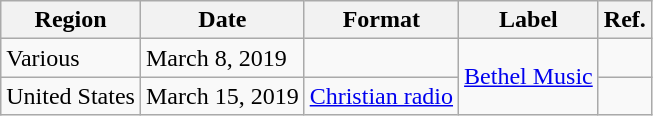<table class="wikitable plainrowheaders">
<tr>
<th scope="col">Region</th>
<th scope="col">Date</th>
<th scope="col">Format</th>
<th scope="col">Label</th>
<th scope="col">Ref.</th>
</tr>
<tr>
<td>Various</td>
<td>March 8, 2019</td>
<td></td>
<td rowspan="2"><a href='#'>Bethel Music</a></td>
<td></td>
</tr>
<tr>
<td>United States</td>
<td>March 15, 2019</td>
<td><a href='#'>Christian radio</a></td>
<td></td>
</tr>
</table>
